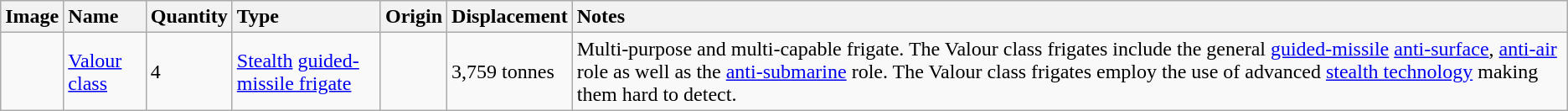<table class="wikitable">
<tr>
<th>Image</th>
<th style="text-align:left">Name</th>
<th style="text-align:left">Quantity</th>
<th style="text-align:left">Type</th>
<th style="text-align:left">Origin</th>
<th>Displacement</th>
<th style="text-align:left">Notes</th>
</tr>
<tr>
<td></td>
<td><a href='#'>Valour class</a></td>
<td>4</td>
<td><a href='#'>Stealth</a> <a href='#'>guided-missile frigate</a></td>
<td></td>
<td>3,759 tonnes</td>
<td>Multi-purpose and multi-capable frigate. The Valour class frigates include the general <a href='#'>guided-missile</a> <a href='#'>anti-surface</a>, <a href='#'>anti-air</a> role as well as the <a href='#'>anti-submarine</a> role. The Valour class frigates employ the use of advanced <a href='#'>stealth technology</a> making them hard to detect.</td>
</tr>
</table>
